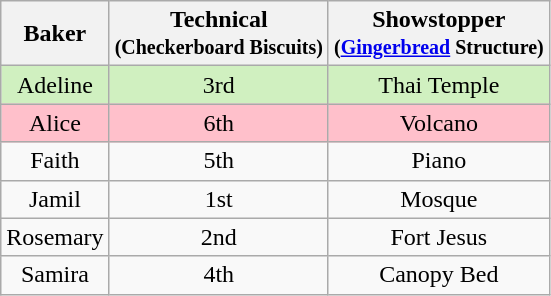<table class="wikitable" style="text-align:center;">
<tr>
<th>Baker</th>
<th>Technical<br><small>(Checkerboard Biscuits)</small></th>
<th>Showstopper<br><small>(<a href='#'>Gingerbread</a> Structure)</small></th>
</tr>
<tr style="background:#d0f0c0">
<td>Adeline</td>
<td>3rd</td>
<td>Thai Temple</td>
</tr>
<tr style="background:pink;">
<td>Alice</td>
<td>6th</td>
<td>Volcano</td>
</tr>
<tr>
<td>Faith</td>
<td>5th</td>
<td>Piano</td>
</tr>
<tr>
<td>Jamil</td>
<td>1st</td>
<td>Mosque</td>
</tr>
<tr>
<td>Rosemary</td>
<td>2nd</td>
<td>Fort Jesus</td>
</tr>
<tr>
<td>Samira</td>
<td>4th</td>
<td>Canopy Bed</td>
</tr>
</table>
